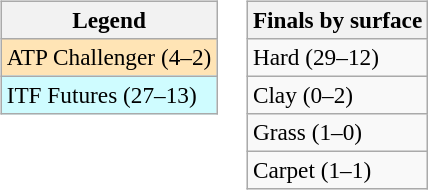<table>
<tr valign=top>
<td><br><table class=wikitable style=font-size:97%>
<tr>
<th>Legend</th>
</tr>
<tr bgcolor=moccasin>
<td>ATP Challenger (4–2)</td>
</tr>
<tr bgcolor=cffcff>
<td>ITF Futures (27–13)</td>
</tr>
</table>
</td>
<td><br><table class=wikitable style=font-size:97%>
<tr>
<th>Finals by surface</th>
</tr>
<tr>
<td>Hard (29–12)</td>
</tr>
<tr>
<td>Clay (0–2)</td>
</tr>
<tr>
<td>Grass (1–0)</td>
</tr>
<tr>
<td>Carpet (1–1)</td>
</tr>
</table>
</td>
</tr>
</table>
